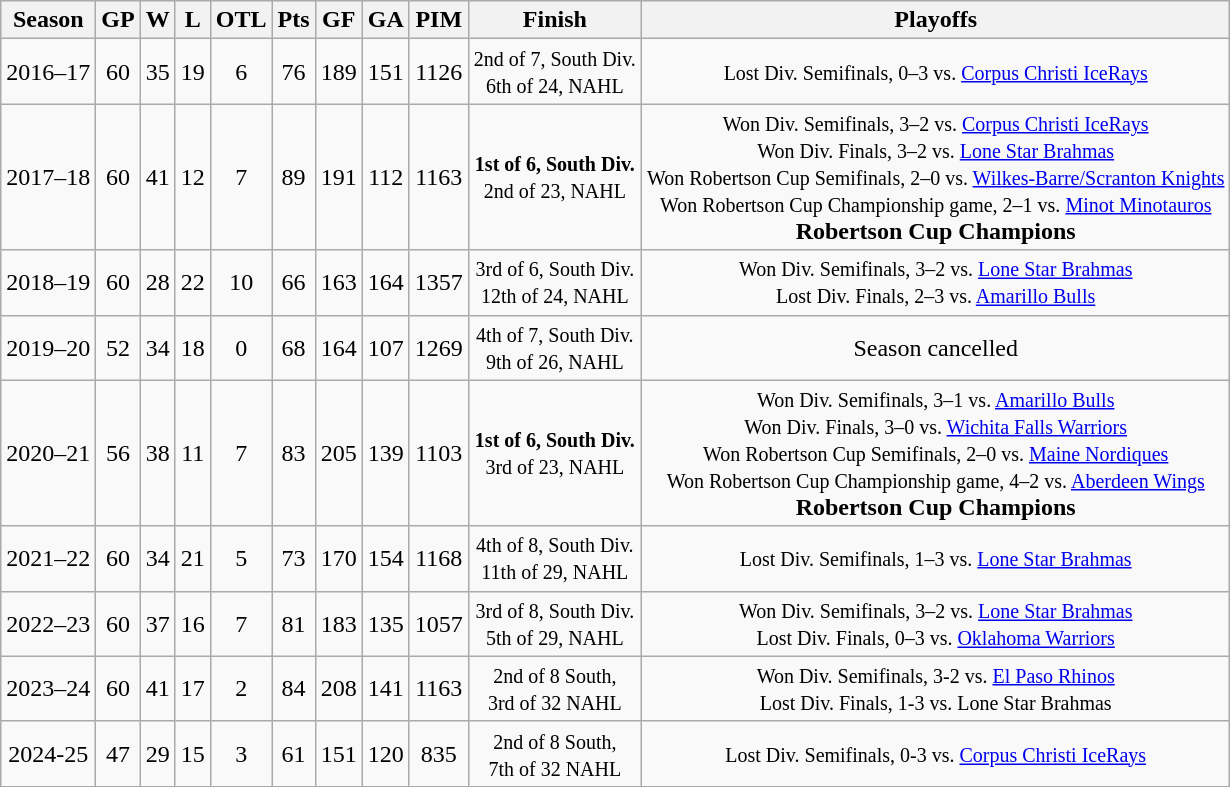<table class="wikitable" style="text-align:center">
<tr>
<th>Season</th>
<th>GP</th>
<th>W</th>
<th>L</th>
<th>OTL</th>
<th>Pts</th>
<th>GF</th>
<th>GA</th>
<th>PIM</th>
<th>Finish</th>
<th>Playoffs</th>
</tr>
<tr>
<td>2016–17</td>
<td>60</td>
<td>35</td>
<td>19</td>
<td>6</td>
<td>76</td>
<td>189</td>
<td>151</td>
<td>1126</td>
<td><small>2nd of 7, South Div.<br>6th of 24, NAHL</small></td>
<td><small>Lost Div. Semifinals, 0–3 vs. <a href='#'>Corpus Christi IceRays</a></small></td>
</tr>
<tr>
<td>2017–18</td>
<td>60</td>
<td>41</td>
<td>12</td>
<td>7</td>
<td>89</td>
<td>191</td>
<td>112</td>
<td>1163</td>
<td><small><strong>1st of 6, South Div.</strong><br>2nd of 23, NAHL</small></td>
<td><small>Won Div. Semifinals, 3–2 vs. <a href='#'>Corpus Christi IceRays</a><br>Won Div. Finals, 3–2 vs. <a href='#'>Lone Star Brahmas</a><br>Won Robertson Cup Semifinals, 2–0 vs. <a href='#'>Wilkes-Barre/Scranton Knights</a><br>Won Robertson Cup Championship game, 2–1 vs. <a href='#'>Minot Minotauros</a></small><br><strong>Robertson Cup Champions</strong></td>
</tr>
<tr>
<td>2018–19</td>
<td>60</td>
<td>28</td>
<td>22</td>
<td>10</td>
<td>66</td>
<td>163</td>
<td>164</td>
<td>1357</td>
<td><small>3rd of 6, South Div.<br>12th of 24, NAHL</small></td>
<td><small>Won Div. Semifinals, 3–2 vs. <a href='#'>Lone Star Brahmas</a><br>Lost Div. Finals, 2–3 vs. <a href='#'>Amarillo Bulls</a></small></td>
</tr>
<tr>
<td>2019–20</td>
<td>52</td>
<td>34</td>
<td>18</td>
<td>0</td>
<td>68</td>
<td>164</td>
<td>107</td>
<td>1269</td>
<td><small>4th of 7, South Div.<br>9th of 26, NAHL</small></td>
<td>Season cancelled</td>
</tr>
<tr>
<td>2020–21</td>
<td>56</td>
<td>38</td>
<td>11</td>
<td>7</td>
<td>83</td>
<td>205</td>
<td>139</td>
<td>1103</td>
<td><small><strong>1st of 6, South Div.</strong><br>3rd of 23, NAHL</small></td>
<td><small>Won Div. Semifinals, 3–1 vs. <a href='#'>Amarillo Bulls</a><br>Won Div. Finals, 3–0 vs. <a href='#'>Wichita Falls Warriors</a><br>Won Robertson Cup Semifinals, 2–0 vs. <a href='#'>Maine Nordiques</a><br>Won Robertson Cup Championship game, 4–2 vs. <a href='#'>Aberdeen Wings</a></small><br><strong>Robertson Cup Champions</strong></td>
</tr>
<tr>
<td>2021–22</td>
<td>60</td>
<td>34</td>
<td>21</td>
<td>5</td>
<td>73</td>
<td>170</td>
<td>154</td>
<td>1168</td>
<td><small>4th of 8, South Div.<br>11th of 29, NAHL</small></td>
<td><small>Lost Div. Semifinals, 1–3 vs. <a href='#'>Lone Star Brahmas</a></small></td>
</tr>
<tr>
<td>2022–23</td>
<td>60</td>
<td>37</td>
<td>16</td>
<td>7</td>
<td>81</td>
<td>183</td>
<td>135</td>
<td>1057</td>
<td><small>3rd of 8, South Div.<br>5th of 29, NAHL</small></td>
<td><small>Won Div. Semifinals, 3–2 vs. <a href='#'>Lone Star Brahmas</a><br>Lost Div. Finals, 0–3 vs. <a href='#'>Oklahoma Warriors</a></small></td>
</tr>
<tr>
<td>2023–24</td>
<td>60</td>
<td>41</td>
<td>17</td>
<td>2</td>
<td>84</td>
<td>208</td>
<td>141</td>
<td>1163</td>
<td><small>2nd of 8 South,<br>3rd of 32 NAHL</small></td>
<td><small>Won Div. Semifinals, 3-2 vs. <a href='#'>El Paso Rhinos</a><br> Lost Div. Finals, 1-3 vs. Lone Star Brahmas</small></td>
</tr>
<tr>
<td>2024-25</td>
<td>47</td>
<td>29</td>
<td>15</td>
<td>3</td>
<td>61</td>
<td>151</td>
<td>120</td>
<td>835</td>
<td><small>2nd of 8 South, <br>7th of 32 NAHL</small></td>
<td><small>Lost Div. Semifinals, 0-3 vs. <a href='#'>Corpus Christi IceRays</a></small></td>
</tr>
</table>
